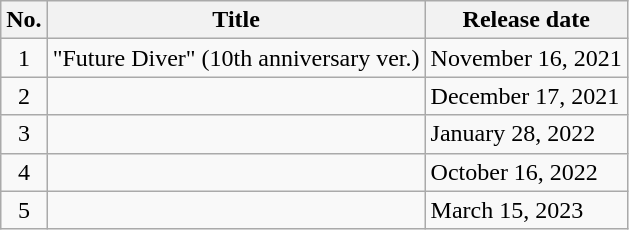<table class="wikitable">
<tr>
<th scope="col">No.</th>
<th scope="col">Title</th>
<th scope="col">Release date</th>
</tr>
<tr>
<td align="center">1</td>
<td>"Future Diver" (10th anniversary ver.)</td>
<td>November 16, 2021</td>
</tr>
<tr>
<td align="center">2</td>
<td></td>
<td>December 17, 2021</td>
</tr>
<tr>
<td align="center">3</td>
<td></td>
<td>January 28, 2022</td>
</tr>
<tr>
<td align="center">4</td>
<td></td>
<td>October 16, 2022</td>
</tr>
<tr>
<td align="center">5</td>
<td></td>
<td>March 15, 2023</td>
</tr>
</table>
